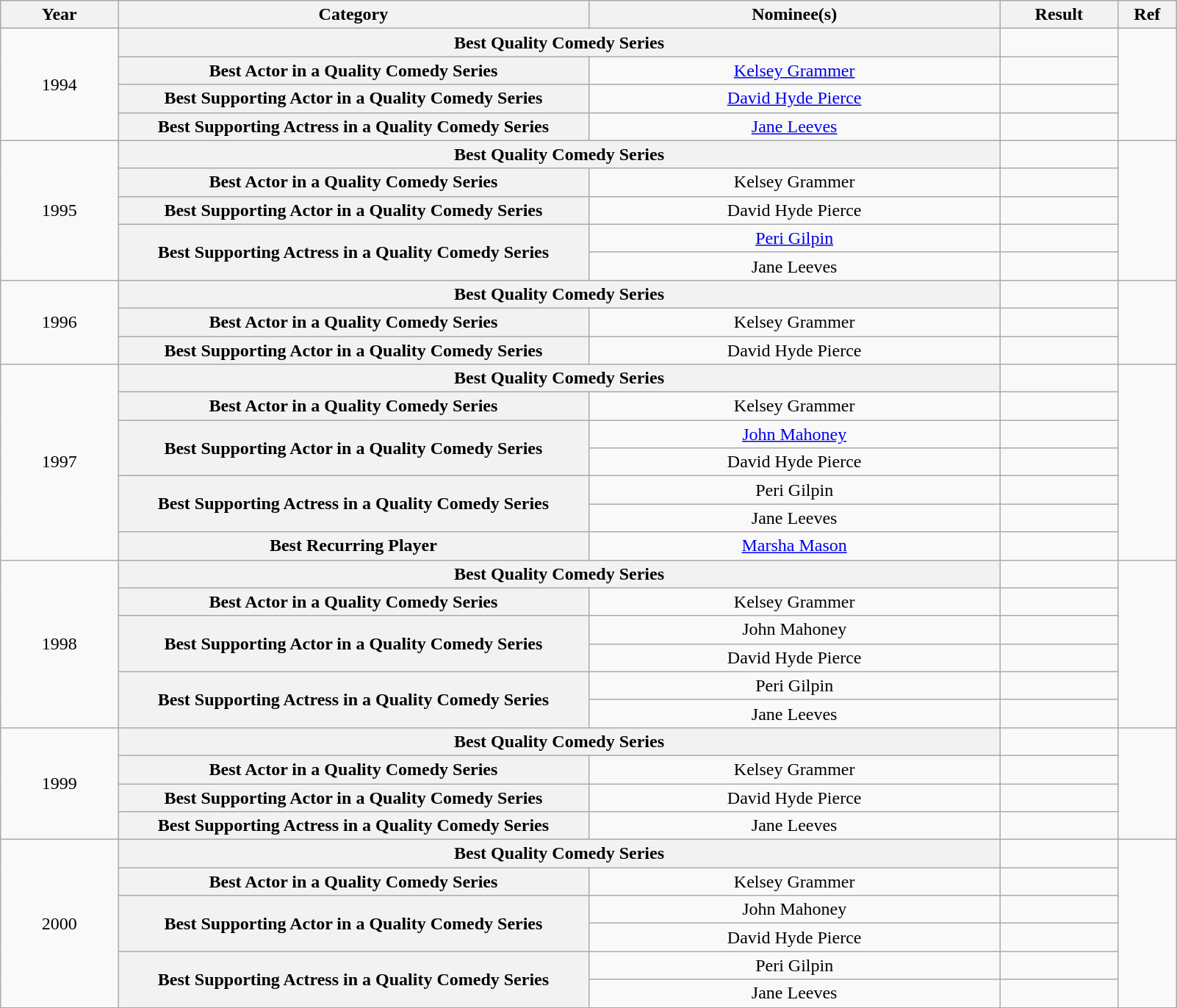<table class="wikitable plainrowheaders" style="font-size: 100%; text-align:center" width=84.5%>
<tr>
<th scope="col" width="10%">Year</th>
<th scope="col" width="40%">Category</th>
<th scope="col" width="35%">Nominee(s)</th>
<th scope="col" width="10%">Result</th>
<th scope="col" width="5%">Ref</th>
</tr>
<tr>
<td rowspan="4">1994</td>
<th scope="row" style="text-align:center" colspan="2">Best Quality Comedy Series</th>
<td></td>
<td rowspan="4"></td>
</tr>
<tr>
<th scope="row" style="text-align:center">Best Actor in a Quality Comedy Series</th>
<td><a href='#'>Kelsey Grammer</a></td>
<td></td>
</tr>
<tr>
<th scope="row" style="text-align:center">Best Supporting Actor in a Quality Comedy Series</th>
<td><a href='#'>David Hyde Pierce</a></td>
<td></td>
</tr>
<tr>
<th scope="row" style="text-align:center">Best Supporting Actress in a Quality Comedy Series</th>
<td><a href='#'>Jane Leeves</a></td>
<td></td>
</tr>
<tr>
<td rowspan="5">1995</td>
<th scope="row" style="text-align:center" colspan="2">Best Quality Comedy Series</th>
<td></td>
<td rowspan="5"></td>
</tr>
<tr>
<th scope="row" style="text-align:center">Best Actor in a Quality Comedy Series</th>
<td>Kelsey Grammer</td>
<td></td>
</tr>
<tr>
<th scope="row" style="text-align:center">Best Supporting Actor in a Quality Comedy Series</th>
<td>David Hyde Pierce</td>
<td></td>
</tr>
<tr>
<th scope="row" style="text-align:center" rowspan="2">Best Supporting Actress in a Quality Comedy Series</th>
<td><a href='#'>Peri Gilpin</a></td>
<td></td>
</tr>
<tr>
<td>Jane Leeves</td>
<td></td>
</tr>
<tr>
<td rowspan="3">1996</td>
<th scope="row" style="text-align:center" colspan="2">Best Quality Comedy Series</th>
<td></td>
<td rowspan="3"></td>
</tr>
<tr>
<th scope="row" style="text-align:center">Best Actor in a Quality Comedy Series</th>
<td>Kelsey Grammer</td>
<td></td>
</tr>
<tr>
<th scope="row" style="text-align:center">Best Supporting Actor in a Quality Comedy Series</th>
<td>David Hyde Pierce</td>
<td></td>
</tr>
<tr>
<td rowspan="7">1997</td>
<th scope="row" style="text-align:center" colspan="2">Best Quality Comedy Series</th>
<td></td>
<td rowspan="7"></td>
</tr>
<tr>
<th scope="row" style="text-align:center">Best Actor in a Quality Comedy Series</th>
<td>Kelsey Grammer</td>
<td></td>
</tr>
<tr>
<th scope="row" style="text-align:center" rowspan="2">Best Supporting Actor in a Quality Comedy Series</th>
<td><a href='#'>John Mahoney</a></td>
<td></td>
</tr>
<tr>
<td>David Hyde Pierce</td>
<td></td>
</tr>
<tr>
<th scope="row" style="text-align:center" rowspan="2">Best Supporting Actress in a Quality Comedy Series</th>
<td>Peri Gilpin</td>
<td></td>
</tr>
<tr>
<td>Jane Leeves</td>
<td></td>
</tr>
<tr>
<th scope="row" style="text-align:center">Best Recurring Player</th>
<td><a href='#'>Marsha Mason</a></td>
<td></td>
</tr>
<tr>
<td rowspan="6">1998</td>
<th scope="row" style="text-align:center" colspan="2">Best Quality Comedy Series</th>
<td></td>
<td rowspan="6"></td>
</tr>
<tr>
<th scope="row" style="text-align:center">Best Actor in a Quality Comedy Series</th>
<td>Kelsey Grammer</td>
<td></td>
</tr>
<tr>
<th scope="row" style="text-align:center" rowspan="2">Best Supporting Actor in a Quality Comedy Series</th>
<td>John Mahoney</td>
<td></td>
</tr>
<tr>
<td>David Hyde Pierce</td>
<td></td>
</tr>
<tr>
<th scope="row" style="text-align:center" rowspan="2">Best Supporting Actress in a Quality Comedy Series</th>
<td>Peri Gilpin</td>
<td></td>
</tr>
<tr>
<td>Jane Leeves</td>
<td></td>
</tr>
<tr>
<td rowspan="4">1999</td>
<th scope="row" style="text-align:center" colspan="2">Best Quality Comedy Series</th>
<td></td>
<td rowspan="4"></td>
</tr>
<tr>
<th scope="row" style="text-align:center">Best Actor in a Quality Comedy Series</th>
<td>Kelsey Grammer</td>
<td></td>
</tr>
<tr>
<th scope="row" style="text-align:center">Best Supporting Actor in a Quality Comedy Series</th>
<td>David Hyde Pierce</td>
<td></td>
</tr>
<tr>
<th scope="row" style="text-align:center">Best Supporting Actress in a Quality Comedy Series</th>
<td>Jane Leeves</td>
<td></td>
</tr>
<tr>
<td rowspan="6">2000</td>
<th scope="row" style="text-align:center" colspan="2">Best Quality Comedy Series</th>
<td></td>
<td rowspan="6"></td>
</tr>
<tr>
<th scope="row" style="text-align:center">Best Actor in a Quality Comedy Series</th>
<td>Kelsey Grammer</td>
<td></td>
</tr>
<tr>
<th scope="row" style="text-align:center" rowspan="2">Best Supporting Actor in a Quality Comedy Series</th>
<td>John Mahoney</td>
<td></td>
</tr>
<tr>
<td>David Hyde Pierce</td>
<td></td>
</tr>
<tr>
<th scope="row" style="text-align:center" rowspan="2">Best Supporting Actress in a Quality Comedy Series</th>
<td>Peri Gilpin</td>
<td></td>
</tr>
<tr>
<td>Jane Leeves</td>
<td></td>
</tr>
</table>
